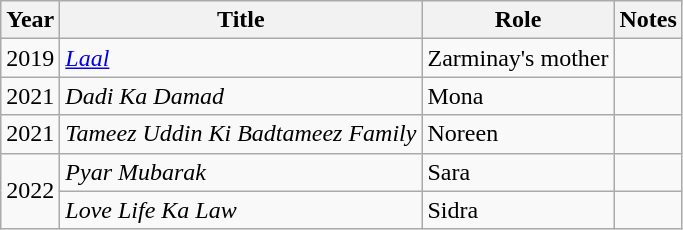<table class="wikitable">
<tr>
<th>Year</th>
<th>Title</th>
<th>Role</th>
<th>Notes</th>
</tr>
<tr>
<td>2019</td>
<td><em><a href='#'>Laal</a></em></td>
<td>Zarminay's mother</td>
<td></td>
</tr>
<tr>
<td>2021</td>
<td><em>Dadi Ka Damad</em></td>
<td>Mona</td>
<td></td>
</tr>
<tr>
<td>2021</td>
<td><em>Tameez Uddin Ki Badtameez Family</em></td>
<td>Noreen</td>
<td></td>
</tr>
<tr>
<td rowspan="2">2022</td>
<td><em>Pyar Mubarak</em></td>
<td>Sara</td>
<td></td>
</tr>
<tr>
<td><em>Love Life Ka Law</em></td>
<td>Sidra</td>
<td></td>
</tr>
</table>
